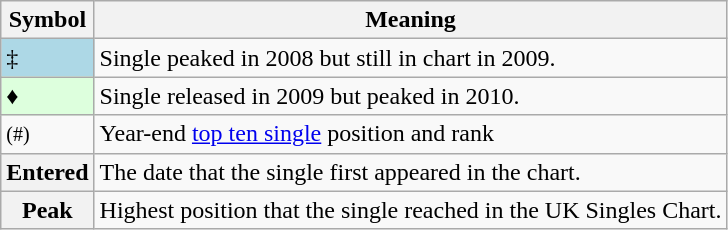<table Class="wikitable">
<tr>
<th>Symbol</th>
<th>Meaning</th>
</tr>
<tr>
<td bgcolor=lightblue>‡</td>
<td>Single peaked in 2008 but still in chart in 2009.</td>
</tr>
<tr>
<td bgcolor=#DDFFDD>♦</td>
<td>Single released in 2009 but peaked in 2010.</td>
</tr>
<tr>
<td><small>(#)</small></td>
<td>Year-end <a href='#'>top ten single</a> position and rank</td>
</tr>
<tr>
<th>Entered</th>
<td>The date that the single first appeared in the chart.</td>
</tr>
<tr>
<th>Peak</th>
<td>Highest position that the single reached in the UK Singles Chart.</td>
</tr>
</table>
